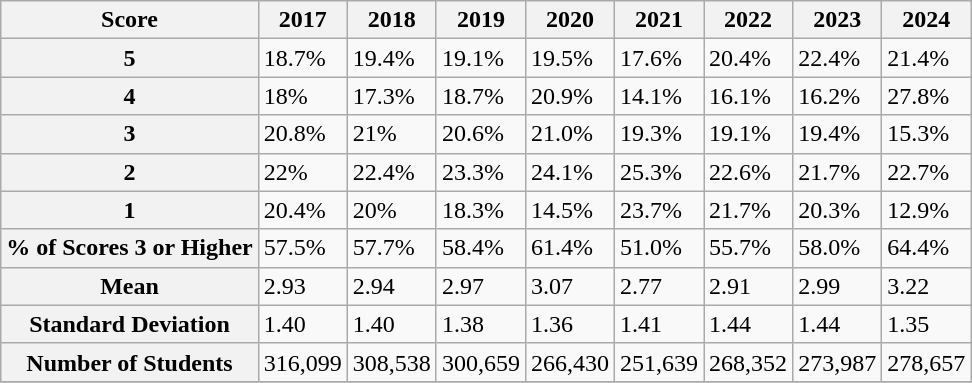<table class="wikitable" border="1">
<tr>
<th>Score</th>
<th>2017</th>
<th>2018</th>
<th>2019</th>
<th>2020</th>
<th>2021</th>
<th>2022</th>
<th>2023</th>
<th>2024</th>
</tr>
<tr>
<th>5</th>
<td>18.7%</td>
<td>19.4%</td>
<td>19.1%</td>
<td>19.5%</td>
<td>17.6%</td>
<td>20.4%</td>
<td>22.4%</td>
<td>21.4%</td>
</tr>
<tr>
<th>4</th>
<td>18%</td>
<td>17.3%</td>
<td>18.7%</td>
<td>20.9%</td>
<td>14.1%</td>
<td>16.1%</td>
<td>16.2%</td>
<td>27.8%</td>
</tr>
<tr>
<th>3</th>
<td>20.8%</td>
<td>21%</td>
<td>20.6%</td>
<td>21.0%</td>
<td>19.3%</td>
<td>19.1%</td>
<td>19.4%</td>
<td>15.3%</td>
</tr>
<tr>
<th>2</th>
<td>22%</td>
<td>22.4%</td>
<td>23.3%</td>
<td>24.1%</td>
<td>25.3%</td>
<td>22.6%</td>
<td>21.7%</td>
<td>22.7%</td>
</tr>
<tr>
<th>1</th>
<td>20.4%</td>
<td>20%</td>
<td>18.3%</td>
<td>14.5%</td>
<td>23.7%</td>
<td>21.7%</td>
<td>20.3%</td>
<td>12.9%</td>
</tr>
<tr>
<th>% of Scores 3 or Higher</th>
<td>57.5%</td>
<td>57.7%</td>
<td>58.4%</td>
<td>61.4%</td>
<td>51.0%</td>
<td>55.7%</td>
<td>58.0%</td>
<td>64.4%</td>
</tr>
<tr>
<th>Mean</th>
<td>2.93</td>
<td>2.94</td>
<td>2.97</td>
<td>3.07</td>
<td>2.77</td>
<td>2.91</td>
<td>2.99</td>
<td>3.22</td>
</tr>
<tr>
<th>Standard Deviation</th>
<td>1.40</td>
<td>1.40</td>
<td>1.38</td>
<td>1.36</td>
<td>1.41</td>
<td>1.44</td>
<td>1.44</td>
<td>1.35</td>
</tr>
<tr>
<th>Number of Students</th>
<td>316,099</td>
<td>308,538</td>
<td>300,659</td>
<td>266,430</td>
<td>251,639</td>
<td>268,352</td>
<td>273,987</td>
<td>278,657</td>
</tr>
<tr>
</tr>
</table>
